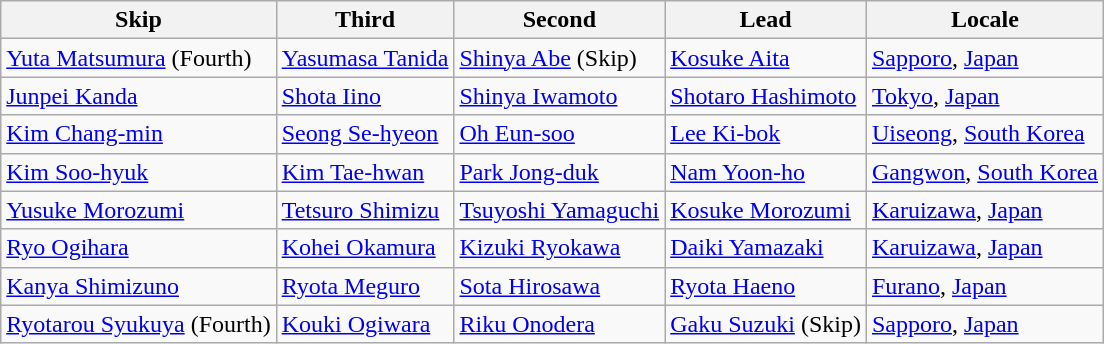<table class=wikitable>
<tr>
<th scope="col">Skip</th>
<th scope="col">Third</th>
<th scope="col">Second</th>
<th scope="col">Lead</th>
<th scope="col">Locale</th>
</tr>
<tr>
<td><a href='#'>Yuta Matsumura</a> (Fourth)</td>
<td><a href='#'>Yasumasa Tanida</a></td>
<td><a href='#'>Shinya Abe</a> (Skip)</td>
<td><a href='#'>Kosuke Aita</a></td>
<td> <a href='#'>Sapporo</a>, <a href='#'>Japan</a></td>
</tr>
<tr>
<td><a href='#'>Junpei Kanda</a></td>
<td><a href='#'>Shota Iino</a></td>
<td><a href='#'>Shinya Iwamoto</a></td>
<td><a href='#'>Shotaro Hashimoto</a></td>
<td> <a href='#'>Tokyo</a>, <a href='#'>Japan</a></td>
</tr>
<tr>
<td><a href='#'>Kim Chang-min</a></td>
<td><a href='#'>Seong Se-hyeon</a></td>
<td><a href='#'>Oh Eun-soo</a></td>
<td><a href='#'>Lee Ki-bok</a></td>
<td> <a href='#'>Uiseong</a>, <a href='#'>South Korea</a></td>
</tr>
<tr>
<td><a href='#'>Kim Soo-hyuk</a></td>
<td><a href='#'>Kim Tae-hwan</a></td>
<td><a href='#'>Park Jong-duk</a></td>
<td><a href='#'>Nam Yoon-ho</a></td>
<td> <a href='#'>Gangwon</a>, <a href='#'>South Korea</a></td>
</tr>
<tr>
<td><a href='#'>Yusuke Morozumi</a></td>
<td><a href='#'>Tetsuro Shimizu</a></td>
<td><a href='#'>Tsuyoshi Yamaguchi</a></td>
<td><a href='#'>Kosuke Morozumi</a></td>
<td> <a href='#'>Karuizawa</a>, <a href='#'>Japan</a></td>
</tr>
<tr>
<td><a href='#'>Ryo Ogihara</a></td>
<td><a href='#'>Kohei Okamura</a></td>
<td><a href='#'>Kizuki Ryokawa</a></td>
<td><a href='#'>Daiki Yamazaki</a></td>
<td> <a href='#'>Karuizawa</a>, <a href='#'>Japan</a></td>
</tr>
<tr>
<td><a href='#'>Kanya Shimizuno</a></td>
<td><a href='#'>Ryota Meguro</a></td>
<td><a href='#'>Sota Hirosawa</a></td>
<td><a href='#'>Ryota Haeno</a></td>
<td> <a href='#'>Furano</a>, <a href='#'>Japan</a></td>
</tr>
<tr>
<td><a href='#'>Ryotarou Syukuya</a> (Fourth)</td>
<td><a href='#'>Kouki Ogiwara</a></td>
<td><a href='#'>Riku Onodera</a></td>
<td><a href='#'>Gaku Suzuki</a> (Skip)</td>
<td> <a href='#'>Sapporo</a>, <a href='#'>Japan</a></td>
</tr>
</table>
